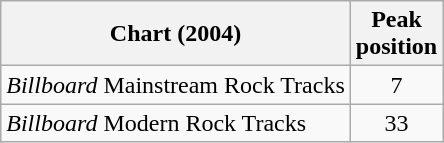<table class="wikitable">
<tr>
<th>Chart (2004)</th>
<th>Peak<br>position</th>
</tr>
<tr>
<td><em>Billboard</em> Mainstream Rock Tracks</td>
<td align="center">7</td>
</tr>
<tr>
<td><em>Billboard</em> Modern Rock Tracks</td>
<td align="center">33</td>
</tr>
</table>
